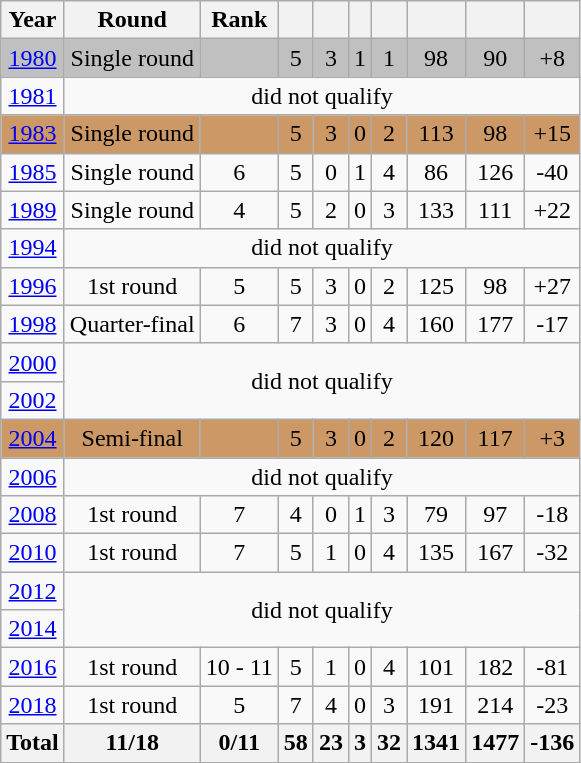<table class="wikitable" style="text-align: center;">
<tr>
<th>Year</th>
<th>Round</th>
<th>Rank</th>
<th></th>
<th></th>
<th></th>
<th></th>
<th></th>
<th></th>
<th></th>
</tr>
<tr style="background:silver;">
<td> <a href='#'>1980</a></td>
<td>Single round</td>
<td></td>
<td>5</td>
<td>3</td>
<td>1</td>
<td>1</td>
<td>98</td>
<td>90</td>
<td>+8</td>
</tr>
<tr>
<td> <a href='#'>1981</a></td>
<td colspan="9">did not qualify</td>
</tr>
<tr bgcolor=cc9966>
<td> <a href='#'>1983</a></td>
<td>Single round</td>
<td></td>
<td>5</td>
<td>3</td>
<td>0</td>
<td>2</td>
<td>113</td>
<td>98</td>
<td>+15</td>
</tr>
<tr>
<td> <a href='#'>1985</a></td>
<td>Single round</td>
<td>6</td>
<td>5</td>
<td>0</td>
<td>1</td>
<td>4</td>
<td>86</td>
<td>126</td>
<td>-40</td>
</tr>
<tr>
<td> <a href='#'>1989</a></td>
<td>Single round</td>
<td>4</td>
<td>5</td>
<td>2</td>
<td>0</td>
<td>3</td>
<td>133</td>
<td>111</td>
<td>+22</td>
</tr>
<tr>
<td> <a href='#'>1994</a></td>
<td colspan="9">did not qualify</td>
</tr>
<tr>
<td> <a href='#'>1996</a></td>
<td>1st round</td>
<td>5</td>
<td>5</td>
<td>3</td>
<td>0</td>
<td>2</td>
<td>125</td>
<td>98</td>
<td>+27</td>
</tr>
<tr>
<td> <a href='#'>1998</a></td>
<td>Quarter-final</td>
<td>6</td>
<td>7</td>
<td>3</td>
<td>0</td>
<td>4</td>
<td>160</td>
<td>177</td>
<td>-17</td>
</tr>
<tr>
<td> <a href='#'>2000</a></td>
<td rowspan="2"colspan="9">did not qualify</td>
</tr>
<tr>
<td> <a href='#'>2002</a></td>
</tr>
<tr bgcolor=cc9966>
<td> <a href='#'>2004</a></td>
<td>Semi-final</td>
<td></td>
<td>5</td>
<td>3</td>
<td>0</td>
<td>2</td>
<td>120</td>
<td>117</td>
<td>+3</td>
</tr>
<tr>
<td> <a href='#'>2006</a></td>
<td colspan="9">did not qualify</td>
</tr>
<tr>
<td> <a href='#'>2008</a></td>
<td>1st round</td>
<td>7</td>
<td>4</td>
<td>0</td>
<td>1</td>
<td>3</td>
<td>79</td>
<td>97</td>
<td>-18</td>
</tr>
<tr>
<td> <a href='#'>2010</a></td>
<td>1st round</td>
<td>7</td>
<td>5</td>
<td>1</td>
<td>0</td>
<td>4</td>
<td>135</td>
<td>167</td>
<td>-32</td>
</tr>
<tr>
<td> <a href='#'>2012</a></td>
<td rowspan="2"colspan="9">did not qualify</td>
</tr>
<tr>
<td> <a href='#'>2014</a></td>
</tr>
<tr>
<td> <a href='#'>2016</a></td>
<td>1st round</td>
<td>10 - 11</td>
<td>5</td>
<td>1</td>
<td>0</td>
<td>4</td>
<td>101</td>
<td>182</td>
<td>-81</td>
</tr>
<tr>
<td> <a href='#'>2018</a></td>
<td>1st round</td>
<td>5</td>
<td>7</td>
<td>4</td>
<td>0</td>
<td>3</td>
<td>191</td>
<td>214</td>
<td>-23</td>
</tr>
<tr>
<th>Total</th>
<th>11/18</th>
<th>0/11</th>
<th>58</th>
<th>23</th>
<th>3</th>
<th>32</th>
<th>1341</th>
<th>1477</th>
<th>-136</th>
</tr>
</table>
